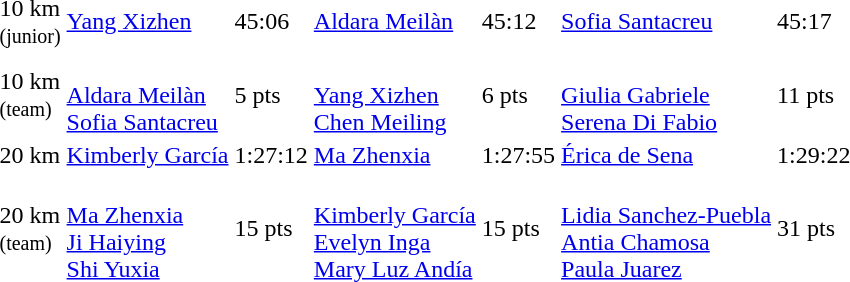<table>
<tr>
<td>10 km<br><small>(junior)</small></td>
<td> <a href='#'>Yang Xizhen</a></td>
<td>45:06</td>
<td> <a href='#'>Aldara Meilàn</a></td>
<td>45:12</td>
<td> <a href='#'>Sofia Santacreu</a></td>
<td>45:17 <strong></strong></td>
</tr>
<tr>
<td>10 km<br><small>(team)</small></td>
<td><br><a href='#'>Aldara Meilàn</a><br><a href='#'>Sofia Santacreu</a></td>
<td>5 pts</td>
<td><br><a href='#'>Yang Xizhen</a><br><a href='#'>Chen Meiling</a></td>
<td>6 pts</td>
<td><br><a href='#'>Giulia Gabriele</a><br><a href='#'>Serena Di Fabio</a></td>
<td>11 pts</td>
</tr>
<tr>
<td>20 km</td>
<td> <a href='#'>Kimberly García</a></td>
<td>1:27:12</td>
<td> <a href='#'>Ma Zhenxia</a></td>
<td>1:27:55</td>
<td> <a href='#'>Érica de Sena</a></td>
<td>1:29:22 <strong></strong></td>
</tr>
<tr>
<td>20 km<br><small>(team)</small></td>
<td><br><a href='#'>Ma Zhenxia</a><br><a href='#'>Ji Haiying</a><br><a href='#'>Shi Yuxia</a></td>
<td>15 pts</td>
<td><br><a href='#'>Kimberly García</a><br><a href='#'>Evelyn Inga</a><br><a href='#'>Mary Luz Andía</a></td>
<td>15 pts</td>
<td><br><a href='#'>Lidia Sanchez-Puebla</a><br><a href='#'>Antia Chamosa</a><br><a href='#'>Paula Juarez</a></td>
<td>31 pts</td>
</tr>
</table>
